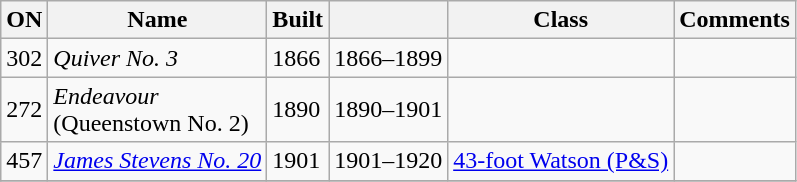<table class="wikitable">
<tr>
<th>ON</th>
<th>Name</th>
<th>Built</th>
<th></th>
<th>Class</th>
<th>Comments</th>
</tr>
<tr>
<td>302</td>
<td><em>Quiver No. 3</em></td>
<td>1866</td>
<td>1866–1899</td>
<td></td>
<td></td>
</tr>
<tr>
<td>272</td>
<td><em>Endeavour</em><br>(Queenstown No. 2)</td>
<td>1890</td>
<td>1890–1901</td>
<td></td>
<td></td>
</tr>
<tr>
<td>457</td>
<td><a href='#'><em>James Stevens No. 20</em></a></td>
<td>1901</td>
<td>1901–1920</td>
<td><a href='#'>43-foot Watson (P&S)</a></td>
<td></td>
</tr>
<tr>
</tr>
</table>
